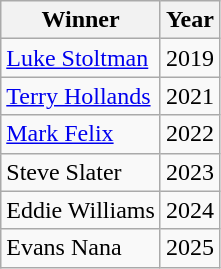<table class="wikitable">
<tr>
<th>Winner</th>
<th>Year</th>
</tr>
<tr>
<td><a href='#'>Luke Stoltman</a></td>
<td>2019</td>
</tr>
<tr>
<td><a href='#'>Terry Hollands</a></td>
<td>2021</td>
</tr>
<tr>
<td><a href='#'>Mark Felix</a></td>
<td>2022</td>
</tr>
<tr>
<td>Steve Slater</td>
<td>2023</td>
</tr>
<tr>
<td>Eddie Williams</td>
<td>2024</td>
</tr>
<tr>
<td>Evans Nana</td>
<td>2025</td>
</tr>
</table>
